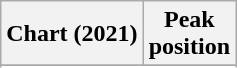<table class="wikitable sortable plainrowheaders" style="text-align:center">
<tr>
<th scope="col">Chart (2021)</th>
<th scope="col">Peak<br>position</th>
</tr>
<tr>
</tr>
<tr>
</tr>
<tr>
</tr>
<tr>
</tr>
<tr>
</tr>
<tr>
</tr>
</table>
